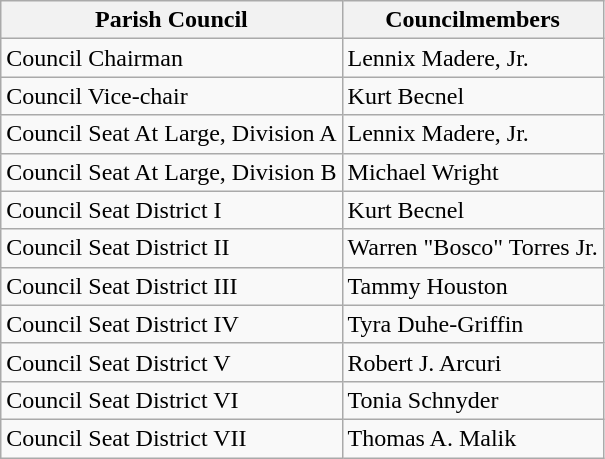<table class="wikitable">
<tr>
<th>Parish Council</th>
<th>Councilmembers</th>
</tr>
<tr>
<td>Council Chairman</td>
<td>Lennix Madere, Jr.</td>
</tr>
<tr>
<td>Council Vice-chair</td>
<td>Kurt Becnel</td>
</tr>
<tr>
<td>Council Seat At Large, Division A</td>
<td>Lennix Madere, Jr.</td>
</tr>
<tr>
<td>Council Seat At Large, Division B</td>
<td>Michael Wright</td>
</tr>
<tr>
<td>Council Seat District I</td>
<td>Kurt Becnel</td>
</tr>
<tr>
<td>Council Seat District II</td>
<td>Warren "Bosco" Torres Jr.</td>
</tr>
<tr>
<td>Council Seat District III</td>
<td>Tammy Houston</td>
</tr>
<tr>
<td>Council Seat District IV</td>
<td>Tyra Duhe-Griffin</td>
</tr>
<tr>
<td>Council Seat District V</td>
<td>Robert J. Arcuri</td>
</tr>
<tr>
<td>Council Seat District VI</td>
<td>Tonia Schnyder</td>
</tr>
<tr>
<td>Council Seat District VII</td>
<td>Thomas A. Malik</td>
</tr>
</table>
